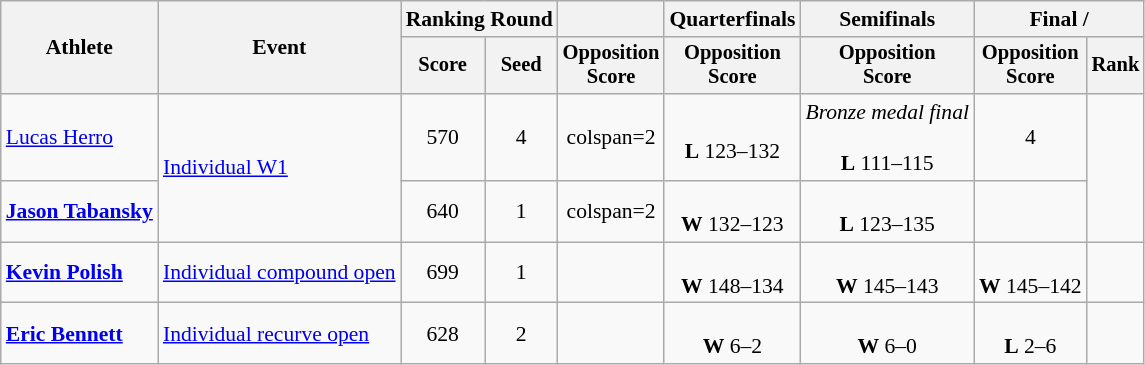<table class=wikitable style=font-size:90%;text-align:center>
<tr>
<th rowspan=2>Athlete</th>
<th rowspan=2>Event</th>
<th colspan=2>Ranking Round</th>
<th></th>
<th>Quarterfinals</th>
<th>Semifinals</th>
<th colspan=2>Final / </th>
</tr>
<tr style=font-size:95%>
<th>Score</th>
<th>Seed</th>
<th>Opposition<br>Score</th>
<th>Opposition<br>Score</th>
<th>Opposition<br>Score</th>
<th>Opposition<br>Score</th>
<th>Rank</th>
</tr>
<tr>
<td align="left"><a href='#'>Lucas Herro</a></td>
<td rowspan="2" align="left"><a href='#'>Individual W1</a></td>
<td>570</td>
<td>4</td>
<td>colspan=2 </td>
<td><br><strong>L</strong> 123–132</td>
<td><em>Bronze medal final</em><br><br><strong>L</strong> 111–115</td>
<td>4</td>
</tr>
<tr>
<td align="left"><strong><a href='#'>Jason Tabansky</a></strong></td>
<td>640</td>
<td>1</td>
<td>colspan=2 </td>
<td><br><strong>W</strong> 132–123</td>
<td><br><strong>L</strong> 123–135</td>
<td></td>
</tr>
<tr>
<td align="left"><strong><a href='#'>Kevin Polish</a></strong></td>
<td align="left"><a href='#'>Individual compound open</a></td>
<td>699</td>
<td>1</td>
<td></td>
<td><br><strong>W</strong> 148–134</td>
<td><br><strong>W</strong> 145–143</td>
<td><br><strong>W</strong> 145–142</td>
<td></td>
</tr>
<tr>
<td align="left"><strong><a href='#'>Eric Bennett</a></strong></td>
<td align="left"><a href='#'>Individual recurve open</a></td>
<td>628</td>
<td>2</td>
<td></td>
<td><br><strong>W</strong> 6–2</td>
<td><br><strong>W</strong> 6–0</td>
<td><br><strong>L</strong> 2–6</td>
<td></td>
</tr>
</table>
